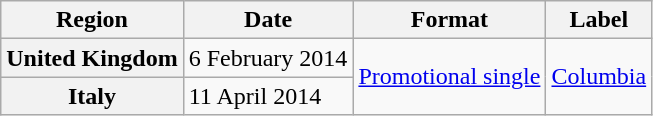<table class="wikitable plainrowheaders">
<tr>
<th scope="col">Region</th>
<th scope="col">Date</th>
<th scope="col">Format</th>
<th scope="col">Label</th>
</tr>
<tr>
<th scope="row">United Kingdom</th>
<td>6 February 2014</td>
<td rowspan="2"><a href='#'>Promotional single</a></td>
<td rowspan="2"><a href='#'>Columbia</a></td>
</tr>
<tr>
<th scope="row">Italy</th>
<td>11 April 2014</td>
</tr>
</table>
